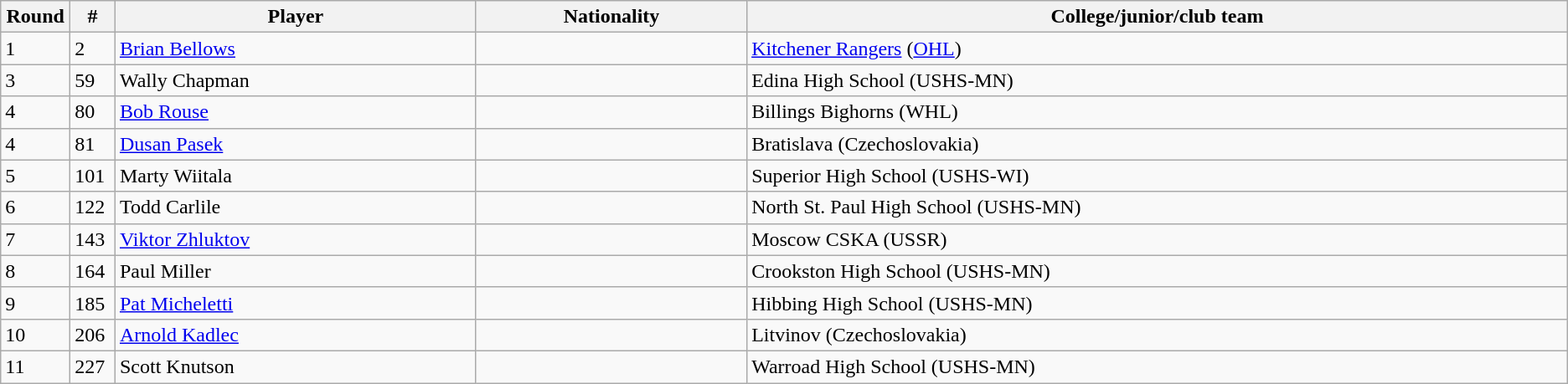<table class="wikitable">
<tr>
<th bgcolor="#DDDDFF" width="2.75%">Round</th>
<th bgcolor="#DDDDFF" width="2.75%">#</th>
<th bgcolor="#DDDDFF" width="22.0%">Player</th>
<th bgcolor="#DDDDFF" width="16.5%">Nationality</th>
<th bgcolor="#DDDDFF" width="50.0%">College/junior/club team</th>
</tr>
<tr>
<td>1</td>
<td>2</td>
<td><a href='#'>Brian Bellows</a></td>
<td></td>
<td><a href='#'>Kitchener Rangers</a> (<a href='#'>OHL</a>)</td>
</tr>
<tr>
<td>3</td>
<td>59</td>
<td>Wally Chapman</td>
<td></td>
<td>Edina High School (USHS-MN)</td>
</tr>
<tr>
<td>4</td>
<td>80</td>
<td><a href='#'>Bob Rouse</a></td>
<td></td>
<td>Billings Bighorns (WHL)</td>
</tr>
<tr>
<td>4</td>
<td>81</td>
<td><a href='#'>Dusan Pasek</a></td>
<td></td>
<td>Bratislava (Czechoslovakia)</td>
</tr>
<tr>
<td>5</td>
<td>101</td>
<td>Marty Wiitala</td>
<td></td>
<td>Superior High School (USHS-WI)</td>
</tr>
<tr>
<td>6</td>
<td>122</td>
<td>Todd Carlile</td>
<td></td>
<td>North St. Paul High School (USHS-MN)</td>
</tr>
<tr>
<td>7</td>
<td>143</td>
<td><a href='#'>Viktor Zhluktov</a></td>
<td></td>
<td>Moscow CSKA (USSR)</td>
</tr>
<tr>
<td>8</td>
<td>164</td>
<td>Paul Miller</td>
<td></td>
<td>Crookston High School (USHS-MN)</td>
</tr>
<tr>
<td>9</td>
<td>185</td>
<td><a href='#'>Pat Micheletti</a></td>
<td></td>
<td>Hibbing High School (USHS-MN)</td>
</tr>
<tr>
<td>10</td>
<td>206</td>
<td><a href='#'>Arnold Kadlec</a></td>
<td></td>
<td>Litvinov (Czechoslovakia)</td>
</tr>
<tr>
<td>11</td>
<td>227</td>
<td>Scott Knutson</td>
<td></td>
<td>Warroad High School (USHS-MN)</td>
</tr>
</table>
